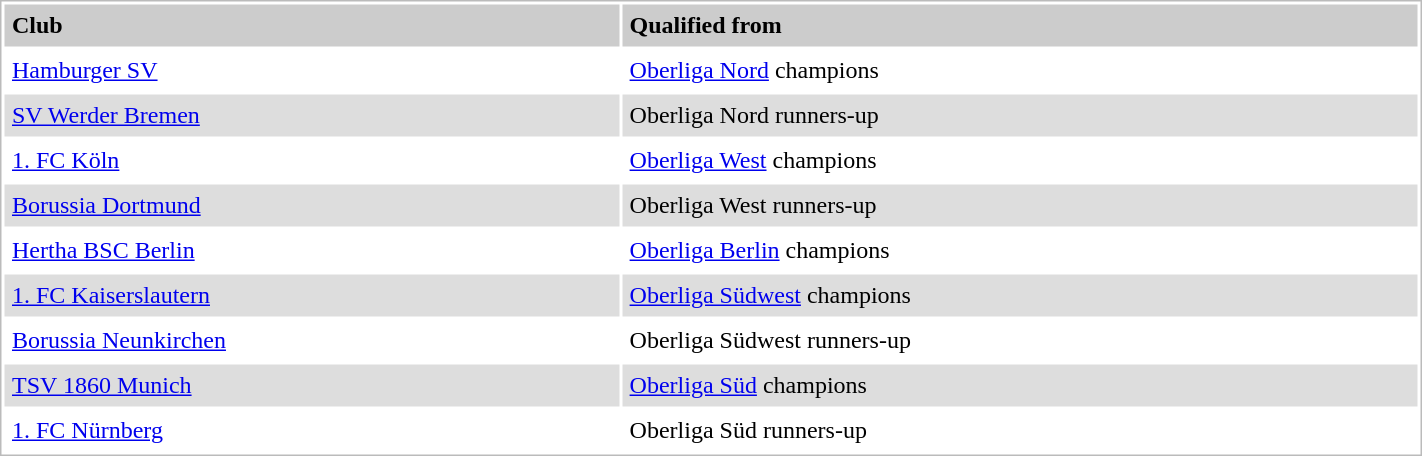<table style="border:1px solid #bbb;background:#fff;" cellpadding="5" cellspacing="2" width="75%">
<tr style="background:#ccc;font-weight:bold">
<td>Club</td>
<td>Qualified from</td>
</tr>
<tr>
<td><a href='#'>Hamburger SV</a></td>
<td><a href='#'>Oberliga Nord</a> champions</td>
</tr>
<tr style="background:#ddd">
<td><a href='#'>SV Werder Bremen</a></td>
<td>Oberliga Nord runners-up</td>
</tr>
<tr>
<td><a href='#'>1. FC Köln</a></td>
<td><a href='#'>Oberliga West</a> champions</td>
</tr>
<tr style="background:#ddd">
<td><a href='#'>Borussia Dortmund</a></td>
<td>Oberliga West runners-up</td>
</tr>
<tr>
<td><a href='#'>Hertha BSC Berlin</a></td>
<td><a href='#'>Oberliga Berlin</a> champions</td>
</tr>
<tr style="background:#ddd">
<td><a href='#'>1. FC Kaiserslautern</a></td>
<td><a href='#'>Oberliga Südwest</a> champions</td>
</tr>
<tr>
<td><a href='#'>Borussia Neunkirchen</a></td>
<td>Oberliga Südwest runners-up</td>
</tr>
<tr style="background:#ddd">
<td><a href='#'>TSV 1860 Munich</a></td>
<td><a href='#'>Oberliga Süd</a> champions</td>
</tr>
<tr>
<td><a href='#'>1. FC Nürnberg</a></td>
<td>Oberliga Süd runners-up</td>
</tr>
</table>
